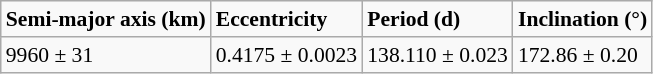<table class="wikitable" style="font-size: 0.9em;">
<tr style="font-weight:bold;">
<td>Semi-major axis (km)</td>
<td>Eccentricity</td>
<td>Period (d)</td>
<td>Inclination (°)</td>
</tr>
<tr>
<td>9960 ± 31</td>
<td>0.4175 ± 0.0023</td>
<td>138.110 ± 0.023</td>
<td>172.86 ± 0.20</td>
</tr>
</table>
